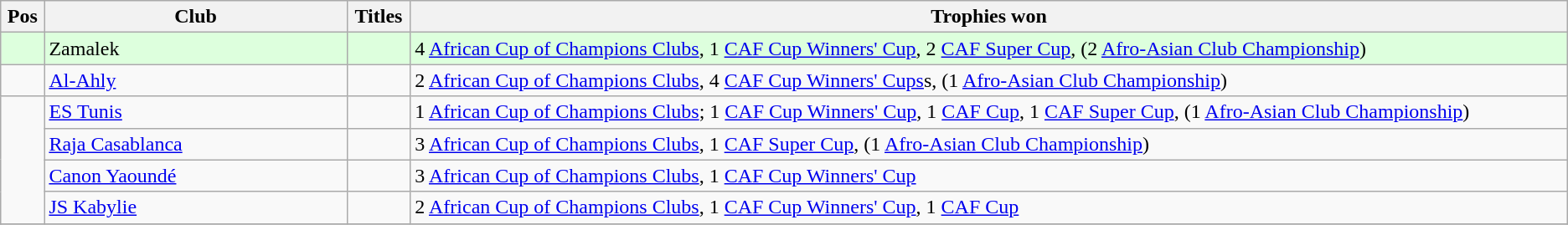<table class="wikitable" style="text-align: left;">
<tr>
<th width=2%>Pos</th>
<th width=17%>Club</th>
<th width=3%>Titles</th>
<th width=65%>Trophies won</th>
</tr>
<tr bgcolor="#ddffdd">
<td></td>
<td> Zamalek</td>
<td></td>
<td>4 <a href='#'>African Cup of Champions Clubs</a>, 1 <a href='#'>CAF Cup Winners' Cup</a>, 2 <a href='#'>CAF Super Cup</a>, (2 <a href='#'>Afro-Asian Club Championship</a>)</td>
</tr>
<tr>
<td></td>
<td> <a href='#'>Al-Ahly</a></td>
<td></td>
<td>2 <a href='#'>African Cup of Champions Clubs</a>, 4 <a href='#'>CAF Cup Winners' Cups</a>s, (1 <a href='#'>Afro-Asian Club Championship</a>)</td>
</tr>
<tr>
<td rowspan="4"></td>
<td> <a href='#'>ES Tunis</a></td>
<td></td>
<td>1 <a href='#'>African Cup of Champions Clubs</a>; 1 <a href='#'>CAF Cup Winners' Cup</a>, 1 <a href='#'>CAF Cup</a>, 1 <a href='#'>CAF Super Cup</a>, (1 <a href='#'>Afro-Asian Club Championship</a>)</td>
</tr>
<tr>
<td> <a href='#'>Raja Casablanca</a></td>
<td></td>
<td>3 <a href='#'>African Cup of Champions Clubs</a>, 1 <a href='#'>CAF Super Cup</a>, (1 <a href='#'>Afro-Asian Club Championship</a>)</td>
</tr>
<tr>
<td> <a href='#'>Canon Yaoundé</a></td>
<td></td>
<td>3 <a href='#'>African Cup of Champions Clubs</a>, 1 <a href='#'>CAF Cup Winners' Cup</a></td>
</tr>
<tr>
<td> <a href='#'>JS Kabylie</a></td>
<td></td>
<td>2 <a href='#'>African Cup of Champions Clubs</a>, 1 <a href='#'>CAF Cup Winners' Cup</a>, 1 <a href='#'>CAF Cup</a></td>
</tr>
<tr>
</tr>
</table>
